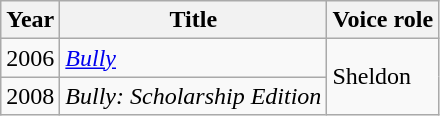<table class="wikitable">
<tr>
<th>Year</th>
<th>Title</th>
<th>Voice role</th>
</tr>
<tr>
<td>2006</td>
<td><em><a href='#'>Bully</a></em></td>
<td rowspan="2">Sheldon</td>
</tr>
<tr>
<td>2008</td>
<td><em>Bully: Scholarship Edition</em></td>
</tr>
</table>
